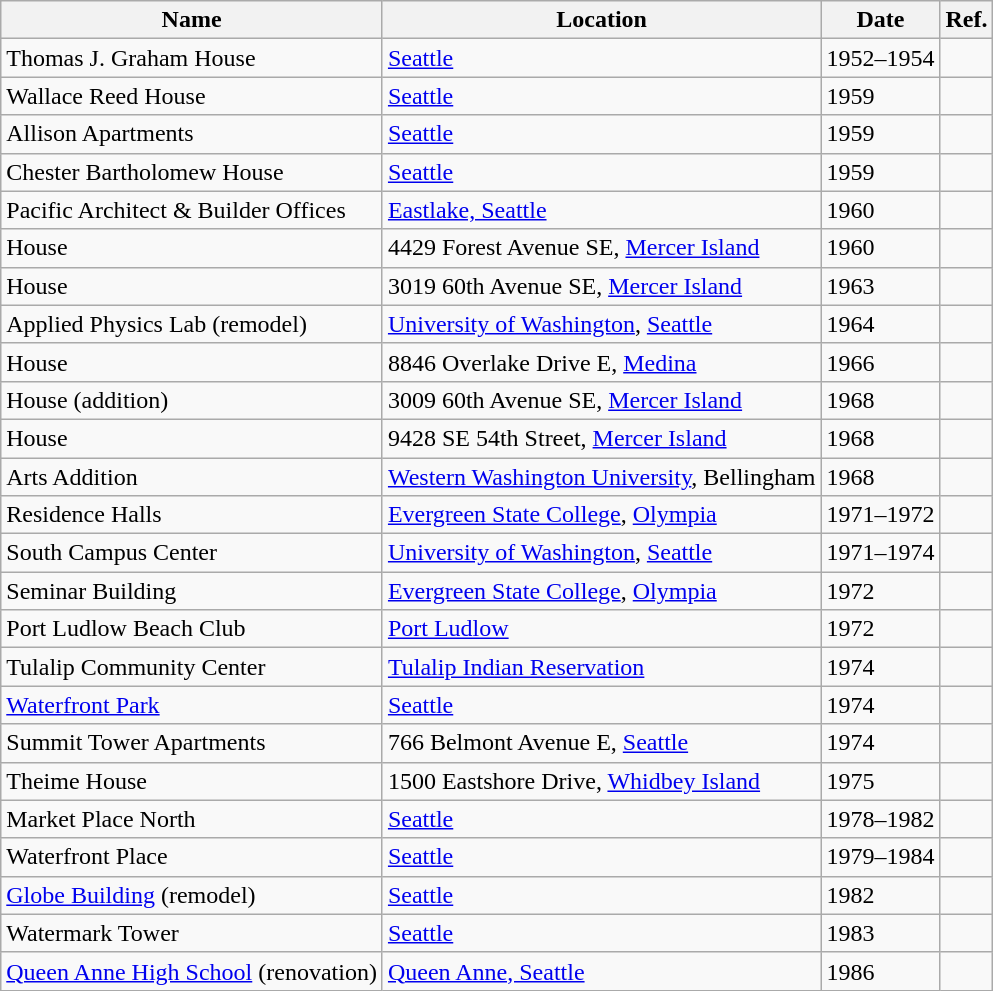<table class="wikitable">
<tr>
<th>Name</th>
<th>Location</th>
<th>Date</th>
<th>Ref.</th>
</tr>
<tr>
<td>Thomas J. Graham House</td>
<td><a href='#'>Seattle</a></td>
<td>1952–1954</td>
<td></td>
</tr>
<tr>
<td>Wallace Reed House</td>
<td><a href='#'>Seattle</a></td>
<td>1959</td>
<td></td>
</tr>
<tr>
<td>Allison Apartments</td>
<td><a href='#'>Seattle</a></td>
<td>1959</td>
<td></td>
</tr>
<tr>
<td>Chester Bartholomew House</td>
<td><a href='#'>Seattle</a></td>
<td>1959</td>
<td></td>
</tr>
<tr>
<td>Pacific Architect & Builder Offices</td>
<td><a href='#'>Eastlake, Seattle</a></td>
<td>1960</td>
<td></td>
</tr>
<tr>
<td>House</td>
<td>4429 Forest Avenue SE, <a href='#'>Mercer Island</a></td>
<td>1960</td>
<td></td>
</tr>
<tr>
<td>House</td>
<td>3019 60th Avenue SE, <a href='#'>Mercer Island</a></td>
<td>1963</td>
<td></td>
</tr>
<tr>
<td>Applied Physics Lab (remodel)</td>
<td><a href='#'>University of Washington</a>, <a href='#'>Seattle</a></td>
<td>1964</td>
<td></td>
</tr>
<tr>
<td>House</td>
<td>8846 Overlake Drive E, <a href='#'>Medina</a></td>
<td>1966</td>
<td></td>
</tr>
<tr>
<td>House (addition)</td>
<td>3009 60th Avenue SE, <a href='#'>Mercer Island</a></td>
<td>1968</td>
<td></td>
</tr>
<tr>
<td>House</td>
<td>9428 SE 54th Street, <a href='#'>Mercer Island</a></td>
<td>1968</td>
<td></td>
</tr>
<tr>
<td>Arts Addition</td>
<td><a href='#'>Western Washington University</a>, Bellingham</td>
<td>1968</td>
<td></td>
</tr>
<tr>
<td>Residence Halls</td>
<td><a href='#'>Evergreen State College</a>, <a href='#'>Olympia</a></td>
<td>1971–1972</td>
<td></td>
</tr>
<tr>
<td>South Campus Center</td>
<td><a href='#'>University of Washington</a>, <a href='#'>Seattle</a></td>
<td>1971–1974</td>
<td></td>
</tr>
<tr>
<td>Seminar Building</td>
<td><a href='#'>Evergreen State College</a>, <a href='#'>Olympia</a></td>
<td>1972</td>
<td></td>
</tr>
<tr>
<td>Port Ludlow Beach Club</td>
<td><a href='#'>Port Ludlow</a></td>
<td>1972</td>
<td></td>
</tr>
<tr>
<td>Tulalip Community Center</td>
<td><a href='#'>Tulalip Indian Reservation</a></td>
<td>1974</td>
<td></td>
</tr>
<tr>
<td><a href='#'>Waterfront Park</a></td>
<td><a href='#'>Seattle</a></td>
<td>1974</td>
<td></td>
</tr>
<tr>
<td>Summit Tower Apartments</td>
<td>766 Belmont Avenue E, <a href='#'>Seattle</a></td>
<td>1974</td>
<td></td>
</tr>
<tr>
<td>Theime House</td>
<td>1500 Eastshore Drive, <a href='#'>Whidbey Island</a></td>
<td>1975</td>
<td></td>
</tr>
<tr>
<td>Market Place North</td>
<td><a href='#'>Seattle</a></td>
<td>1978–1982</td>
<td></td>
</tr>
<tr>
<td>Waterfront Place</td>
<td><a href='#'>Seattle</a></td>
<td>1979–1984</td>
<td></td>
</tr>
<tr>
<td><a href='#'>Globe Building</a> (remodel)</td>
<td><a href='#'>Seattle</a></td>
<td>1982</td>
<td></td>
</tr>
<tr>
<td>Watermark Tower</td>
<td><a href='#'>Seattle</a></td>
<td>1983</td>
<td></td>
</tr>
<tr>
<td><a href='#'>Queen Anne High School</a> (renovation)</td>
<td><a href='#'>Queen Anne, Seattle</a></td>
<td>1986</td>
<td></td>
</tr>
</table>
